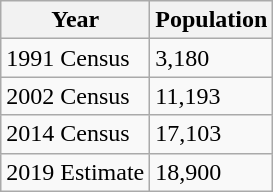<table class="wikitable">
<tr>
<th>Year</th>
<th>Population</th>
</tr>
<tr>
<td>1991 Census</td>
<td>3,180</td>
</tr>
<tr>
<td>2002 Census</td>
<td>11,193</td>
</tr>
<tr>
<td>2014 Census</td>
<td>17,103</td>
</tr>
<tr>
<td>2019 Estimate</td>
<td>18,900</td>
</tr>
</table>
